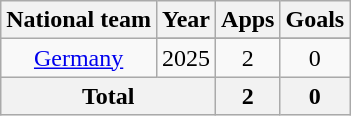<table class="wikitable" style="text-align:center">
<tr>
<th>National team</th>
<th>Year</th>
<th>Apps</th>
<th>Goals</th>
</tr>
<tr>
<td rowspan="2"><a href='#'>Germany</a></td>
</tr>
<tr>
<td>2025</td>
<td>2</td>
<td>0</td>
</tr>
<tr>
<th colspan="2">Total</th>
<th>2</th>
<th>0</th>
</tr>
</table>
